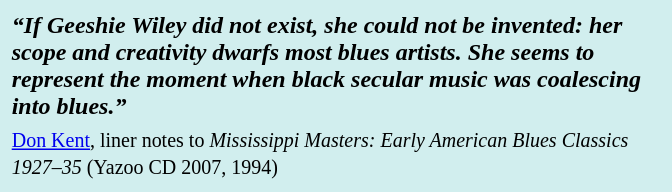<table style="width:28em;float:right;background:#D1EEEE;margin:0.5em 1em;padding:0.3em;">
<tr>
<td><strong><em>“If Geeshie Wiley did not exist, she could not be invented: her scope and creativity dwarfs most blues artists. She seems to represent the moment when black secular music was coalescing into blues.”</em></strong></td>
</tr>
<tr>
<td><small><a href='#'>Don Kent</a>, liner notes to <em>Mississippi Masters: Early American Blues Classics 1927–35</em> (Yazoo CD 2007, 1994)</small></td>
</tr>
</table>
